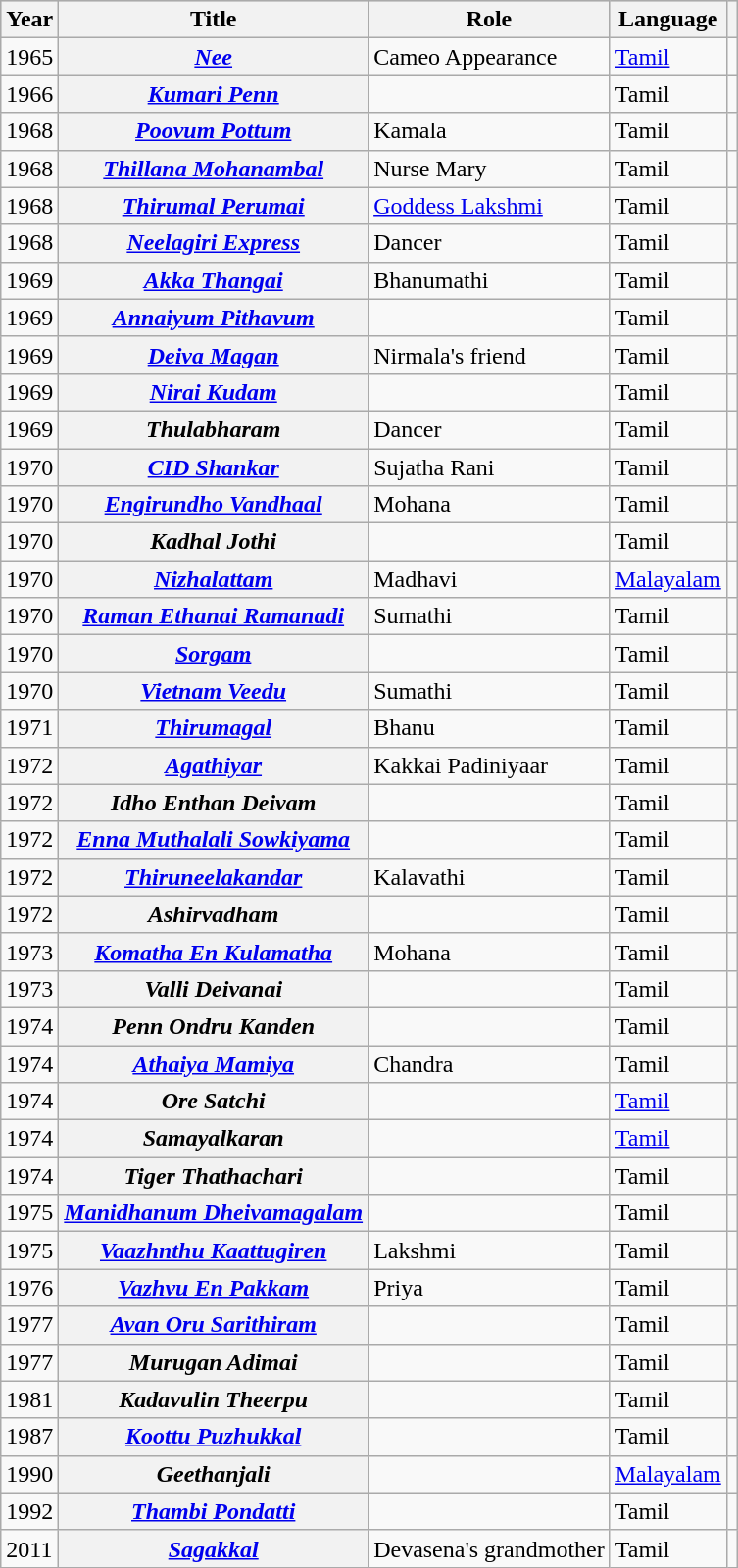<table class="wikitable sortable plainrowheaders">
<tr style="background:#ccc; text-align:center;">
<th scope="col">Year</th>
<th scope="col">Title</th>
<th scope="col">Role</th>
<th scope="col">Language</th>
<th scope="col" class="unsortable"></th>
</tr>
<tr>
<td>1965</td>
<th scope="row"><em><a href='#'>Nee</a></em></th>
<td>Cameo Appearance</td>
<td><a href='#'>Tamil</a></td>
<td></td>
</tr>
<tr>
<td>1966</td>
<th scope="row"><em><a href='#'>Kumari Penn</a></em></th>
<td></td>
<td>Tamil</td>
<td></td>
</tr>
<tr>
<td>1968</td>
<th scope="row"><em><a href='#'>Poovum Pottum</a></em></th>
<td>Kamala</td>
<td>Tamil</td>
<td></td>
</tr>
<tr>
<td>1968</td>
<th scope="row"><em><a href='#'>Thillana Mohanambal</a></em></th>
<td>Nurse Mary</td>
<td>Tamil</td>
<td></td>
</tr>
<tr>
<td>1968</td>
<th scope="row"><em><a href='#'>Thirumal Perumai</a></em></th>
<td><a href='#'>Goddess Lakshmi</a></td>
<td>Tamil</td>
<td></td>
</tr>
<tr>
<td>1968</td>
<th scope="row"><em><a href='#'>Neelagiri Express</a></em></th>
<td>Dancer</td>
<td>Tamil</td>
<td></td>
</tr>
<tr>
<td>1969</td>
<th scope="row"><em><a href='#'>Akka Thangai</a></em></th>
<td>Bhanumathi</td>
<td>Tamil</td>
<td></td>
</tr>
<tr>
<td>1969</td>
<th scope="row"><em><a href='#'>Annaiyum Pithavum</a></em></th>
<td></td>
<td>Tamil</td>
<td></td>
</tr>
<tr>
<td>1969</td>
<th scope="row"><em><a href='#'>Deiva Magan</a></em></th>
<td>Nirmala's friend</td>
<td>Tamil</td>
<td></td>
</tr>
<tr>
<td>1969</td>
<th scope="row"><em><a href='#'>Nirai Kudam</a></em></th>
<td></td>
<td>Tamil</td>
<td></td>
</tr>
<tr>
<td>1969</td>
<th scope="row"><em>Thulabharam</em></th>
<td>Dancer</td>
<td>Tamil</td>
<td></td>
</tr>
<tr>
<td>1970</td>
<th scope="row"><em><a href='#'>CID Shankar</a></em></th>
<td>Sujatha Rani</td>
<td>Tamil</td>
<td></td>
</tr>
<tr>
<td>1970</td>
<th scope="row"><em><a href='#'>Engirundho Vandhaal</a></em></th>
<td>Mohana</td>
<td>Tamil</td>
<td></td>
</tr>
<tr>
<td>1970</td>
<th scope="row"><em>Kadhal Jothi</em></th>
<td></td>
<td>Tamil</td>
<td></td>
</tr>
<tr>
<td>1970</td>
<th scope="row"><em><a href='#'>Nizhalattam</a></em></th>
<td>Madhavi</td>
<td><a href='#'>Malayalam</a></td>
<td></td>
</tr>
<tr>
<td>1970</td>
<th scope="row"><em><a href='#'>Raman Ethanai Ramanadi</a></em></th>
<td>Sumathi</td>
<td>Tamil</td>
<td></td>
</tr>
<tr>
<td>1970</td>
<th scope="row"><em><a href='#'>Sorgam</a></em></th>
<td></td>
<td>Tamil</td>
<td></td>
</tr>
<tr>
<td>1970</td>
<th scope="row"><em><a href='#'>Vietnam Veedu</a></em></th>
<td>Sumathi</td>
<td>Tamil</td>
<td></td>
</tr>
<tr>
<td>1971</td>
<th scope="row"><em><a href='#'>Thirumagal</a></em></th>
<td>Bhanu</td>
<td>Tamil</td>
<td></td>
</tr>
<tr>
<td>1972</td>
<th scope="row"><em><a href='#'>Agathiyar</a></em></th>
<td>Kakkai Padiniyaar</td>
<td>Tamil</td>
<td></td>
</tr>
<tr>
<td>1972</td>
<th scope="row"><em>Idho Enthan Deivam</em></th>
<td></td>
<td>Tamil</td>
<td></td>
</tr>
<tr>
<td>1972</td>
<th scope="row"><em><a href='#'>Enna Muthalali Sowkiyama</a></em></th>
<td></td>
<td>Tamil</td>
<td></td>
</tr>
<tr>
<td>1972</td>
<th scope="row"><em><a href='#'>Thiruneelakandar</a></em></th>
<td>Kalavathi</td>
<td>Tamil</td>
<td></td>
</tr>
<tr>
<td>1972</td>
<th scope="row"><em>Ashirvadham</em></th>
<td></td>
<td>Tamil</td>
<td></td>
</tr>
<tr>
<td>1973</td>
<th scope="row"><em><a href='#'>Komatha En Kulamatha</a></em></th>
<td>Mohana</td>
<td>Tamil</td>
<td></td>
</tr>
<tr>
<td>1973</td>
<th scope="row"><em>Valli Deivanai</em></th>
<td></td>
<td>Tamil</td>
<td></td>
</tr>
<tr>
<td>1974</td>
<th scope="row"><em>Penn Ondru Kanden</em></th>
<td></td>
<td>Tamil</td>
<td></td>
</tr>
<tr>
<td>1974</td>
<th scope="row"><em><a href='#'>Athaiya Mamiya</a></em></th>
<td>Chandra</td>
<td>Tamil</td>
<td></td>
</tr>
<tr>
<td>1974</td>
<th scope="row"><em>Ore Satchi</em></th>
<td></td>
<td><a href='#'>Tamil</a></td>
<td></td>
</tr>
<tr>
<td>1974</td>
<th scope="row"><em>Samayalkaran</em></th>
<td></td>
<td><a href='#'>Tamil</a></td>
<td></td>
</tr>
<tr>
<td>1974</td>
<th scope="row"><em>Tiger Thathachari</em></th>
<td></td>
<td>Tamil</td>
<td></td>
</tr>
<tr>
<td>1975</td>
<th scope="row"><em><a href='#'>Manidhanum Dheivamagalam</a></em></th>
<td></td>
<td>Tamil</td>
<td></td>
</tr>
<tr>
<td>1975</td>
<th scope="row"><em><a href='#'>Vaazhnthu Kaattugiren</a></em></th>
<td>Lakshmi</td>
<td>Tamil</td>
<td></td>
</tr>
<tr>
<td>1976</td>
<th scope="row"><em><a href='#'>Vazhvu En Pakkam</a></em></th>
<td>Priya</td>
<td>Tamil</td>
<td></td>
</tr>
<tr>
<td>1977</td>
<th scope="row"><em><a href='#'>Avan Oru Sarithiram</a></em></th>
<td></td>
<td>Tamil</td>
<td></td>
</tr>
<tr>
<td>1977</td>
<th scope="row"><em>Murugan Adimai</em></th>
<td></td>
<td>Tamil</td>
<td></td>
</tr>
<tr>
<td>1981</td>
<th scope="row"><em>Kadavulin Theerpu</em></th>
<td></td>
<td>Tamil</td>
<td></td>
</tr>
<tr>
<td>1987</td>
<th scope="row"><em><a href='#'>Koottu Puzhukkal</a></em></th>
<td></td>
<td>Tamil</td>
<td></td>
</tr>
<tr>
<td>1990</td>
<th scope="row"><em>Geethanjali</em></th>
<td></td>
<td><a href='#'>Malayalam</a></td>
<td></td>
</tr>
<tr>
<td>1992</td>
<th scope="row"><em><a href='#'>Thambi Pondatti</a></em></th>
<td></td>
<td>Tamil</td>
<td></td>
</tr>
<tr>
<td>2011</td>
<th scope="row"><em><a href='#'>Sagakkal</a></em></th>
<td>Devasena's grandmother</td>
<td>Tamil</td>
<td></td>
</tr>
</table>
